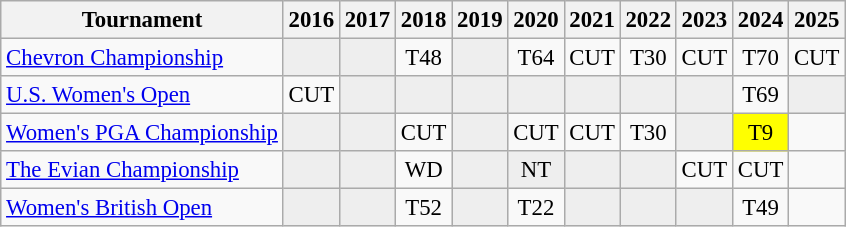<table class="wikitable" style="font-size:95%;text-align:center;">
<tr>
<th>Tournament</th>
<th>2016</th>
<th>2017</th>
<th>2018</th>
<th>2019</th>
<th>2020</th>
<th>2021</th>
<th>2022</th>
<th>2023</th>
<th>2024</th>
<th>2025</th>
</tr>
<tr>
<td align=left><a href='#'>Chevron Championship</a></td>
<td style="background:#eeeeee;"></td>
<td style="background:#eeeeee;"></td>
<td>T48</td>
<td style="background:#eeeeee;"></td>
<td>T64</td>
<td>CUT</td>
<td>T30</td>
<td>CUT</td>
<td>T70</td>
<td>CUT</td>
</tr>
<tr>
<td align=left><a href='#'>U.S. Women's Open</a></td>
<td>CUT</td>
<td style="background:#eeeeee;"></td>
<td style="background:#eeeeee;"></td>
<td style="background:#eeeeee;"></td>
<td style="background:#eeeeee;"></td>
<td style="background:#eeeeee;"></td>
<td style="background:#eeeeee;"></td>
<td style="background:#eeeeee;"></td>
<td>T69</td>
<td style="background:#eeeeee;"></td>
</tr>
<tr>
<td align=left><a href='#'>Women's PGA Championship</a></td>
<td style="background:#eeeeee;"></td>
<td style="background:#eeeeee;"></td>
<td>CUT</td>
<td style="background:#eeeeee;"></td>
<td>CUT</td>
<td>CUT</td>
<td>T30</td>
<td style="background:#eeeeee;"></td>
<td style="background:yellow;">T9</td>
<td></td>
</tr>
<tr>
<td align=left><a href='#'>The Evian Championship</a></td>
<td style="background:#eeeeee;"></td>
<td style="background:#eeeeee;"></td>
<td>WD</td>
<td style="background:#eeeeee;"></td>
<td style="background:#eeeeee;">NT</td>
<td style="background:#eeeeee;"></td>
<td style="background:#eeeeee;"></td>
<td>CUT</td>
<td>CUT</td>
<td></td>
</tr>
<tr>
<td align=left><a href='#'>Women's British Open</a></td>
<td style="background:#eeeeee;"></td>
<td style="background:#eeeeee;"></td>
<td>T52</td>
<td style="background:#eeeeee;"></td>
<td>T22</td>
<td style="background:#eeeeee;"></td>
<td style="background:#eeeeee;"></td>
<td style="background:#eeeeee;"></td>
<td>T49</td>
<td></td>
</tr>
</table>
